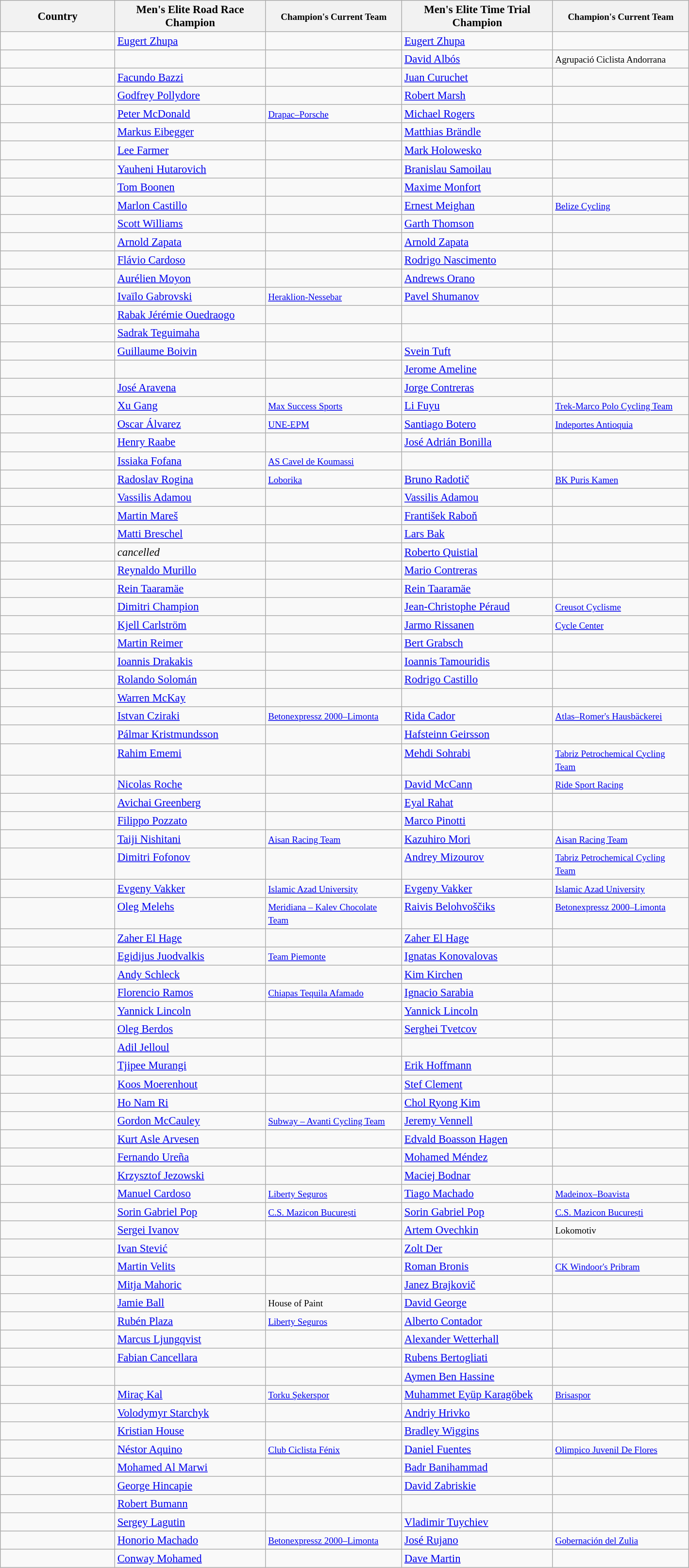<table class="wikitable sortable" style="font-size: 95%;">
<tr>
<th width=150px>Country</th>
<th width="200">Men's Elite Road Race Champion</th>
<th width="180"><small>Champion's Current Team</small></th>
<th width="200">Men's Elite Time Trial Champion</th>
<th width="180"><small>Champion's Current Team</small></th>
</tr>
<tr align="left" valign=top>
<td></td>
<td><a href='#'>Eugert Zhupa</a></td>
<td></td>
<td><a href='#'>Eugert Zhupa</a></td>
<td></td>
</tr>
<tr align="left" valign=top>
<td></td>
<td></td>
<td></td>
<td><a href='#'>David Albós</a></td>
<td><small>Agrupació Ciclista Andorrana</small></td>
</tr>
<tr align="left" valign=top>
<td></td>
<td><a href='#'>Facundo Bazzi</a></td>
<td></td>
<td><a href='#'>Juan Curuchet</a></td>
<td></td>
</tr>
<tr align="left" valign=top>
<td></td>
<td><a href='#'>Godfrey Pollydore</a></td>
<td></td>
<td><a href='#'>Robert Marsh</a></td>
<td></td>
</tr>
<tr align="left" valign=top>
<td></td>
<td><a href='#'>Peter McDonald</a></td>
<td><small> <a href='#'>Drapac–Porsche</a></small></td>
<td><a href='#'>Michael Rogers</a></td>
<td><small> </small></td>
</tr>
<tr align="left" valign=top>
<td></td>
<td><a href='#'>Markus Eibegger</a></td>
<td><small></small></td>
<td><a href='#'>Matthias Brändle</a></td>
<td><small></small></td>
</tr>
<tr align="left" valign=top>
<td></td>
<td><a href='#'>Lee Farmer</a></td>
<td></td>
<td><a href='#'>Mark Holowesko</a></td>
<td></td>
</tr>
<tr align="left" valign=top>
<td></td>
<td><a href='#'>Yauheni Hutarovich</a></td>
<td><small> </small></td>
<td><a href='#'>Branislau Samoilau</a></td>
<td><small> </small></td>
</tr>
<tr align="left" valign=top>
<td></td>
<td><a href='#'>Tom Boonen</a></td>
<td><small> </small></td>
<td><a href='#'>Maxime Monfort</a></td>
<td><small> </small></td>
</tr>
<tr align="left" valign=top>
<td></td>
<td><a href='#'>Marlon Castillo</a></td>
<td></td>
<td><a href='#'>Ernest Meighan</a></td>
<td><small> <a href='#'>Belize Cycling</a></small></td>
</tr>
<tr align="left" valign=top>
<td></td>
<td><a href='#'>Scott Williams</a></td>
<td></td>
<td><a href='#'>Garth Thomson</a></td>
<td></td>
</tr>
<tr align="left" valign=top>
<td></td>
<td><a href='#'>Arnold Zapata</a></td>
<td></td>
<td><a href='#'>Arnold Zapata</a></td>
<td></td>
</tr>
<tr align="left" valign=top>
<td></td>
<td><a href='#'>Flávio Cardoso</a></td>
<td></td>
<td><a href='#'>Rodrigo Nascimento</a></td>
<td></td>
</tr>
<tr align="left" valign=top>
<td></td>
<td><a href='#'>Aurélien Moyon</a>  </td>
<td></td>
<td><a href='#'>Andrews Orano</a>  </td>
<td></td>
</tr>
<tr align="left" valign=top>
<td></td>
<td><a href='#'>Ivaïlo Gabrovski</a></td>
<td><small><a href='#'>Heraklion-Nessebar</a></small></td>
<td><a href='#'>Pavel Shumanov</a></td>
<td></td>
</tr>
<tr align="left" valign=top>
<td></td>
<td><a href='#'>Rabak Jérémie Ouedraogo</a></td>
<td></td>
<td></td>
<td></td>
</tr>
<tr align="left" valign=top>
<td></td>
<td><a href='#'>Sadrak Teguimaha</a></td>
<td></td>
<td></td>
<td></td>
</tr>
<tr align="left" valign=top>
<td></td>
<td><a href='#'>Guillaume Boivin</a></td>
<td><small> </small></td>
<td><a href='#'>Svein Tuft</a></td>
<td><small> </small></td>
</tr>
<tr align="left" valign=top>
<td></td>
<td></td>
<td></td>
<td><a href='#'>Jerome Ameline</a></td>
<td></td>
</tr>
<tr align="left" valign=top>
<td></td>
<td><a href='#'>José Aravena</a></td>
<td></td>
<td><a href='#'>Jorge Contreras</a></td>
<td></td>
</tr>
<tr align="left" valign=top>
<td></td>
<td><a href='#'>Xu Gang</a></td>
<td><small><a href='#'>Max Success Sports</a></small></td>
<td><a href='#'>Li Fuyu</a></td>
<td><small><a href='#'>Trek-Marco Polo Cycling Team</a></small></td>
</tr>
<tr align="left" valign=top>
<td></td>
<td><a href='#'>Oscar Álvarez</a></td>
<td><small> <a href='#'>UNE-EPM</a></small></td>
<td><a href='#'>Santiago Botero</a></td>
<td><small> <a href='#'>Indeportes Antioquia</a></small></td>
</tr>
<tr align="left" valign=top>
<td></td>
<td><a href='#'>Henry Raabe</a></td>
<td></td>
<td><a href='#'>José Adrián Bonilla</a></td>
<td></td>
</tr>
<tr align="left" valign=top>
<td></td>
<td><a href='#'>Issiaka Fofana</a></td>
<td><small> <a href='#'>AS Cavel de Koumassi</a></small></td>
<td></td>
<td></td>
</tr>
<tr align="left" valign=top>
<td></td>
<td><a href='#'>Radoslav Rogina</a></td>
<td><small> <a href='#'>Loborika</a></small></td>
<td><a href='#'>Bruno Radotič</a></td>
<td><small> <a href='#'>BK Puris Kamen</a></small></td>
</tr>
<tr align="left" valign=top>
<td></td>
<td><a href='#'>Vassilis Adamou</a></td>
<td></td>
<td><a href='#'>Vassilis Adamou</a></td>
<td></td>
</tr>
<tr align="left" valign=top>
<td></td>
<td><a href='#'>Martin Mareš</a></td>
<td><small> </small></td>
<td><a href='#'>František Raboň</a></td>
<td><small> </small></td>
</tr>
<tr align="left" valign=top>
<td></td>
<td><a href='#'>Matti Breschel</a></td>
<td><small> </small></td>
<td><a href='#'>Lars Bak</a></td>
<td><small> </small></td>
</tr>
<tr align="left" valign=top>
<td></td>
<td><em>cancelled</em></td>
<td></td>
<td><a href='#'>Roberto Quistial</a></td>
<td></td>
</tr>
<tr align="left" valign=top>
<td></td>
<td><a href='#'>Reynaldo Murillo</a></td>
<td></td>
<td><a href='#'>Mario Contreras</a></td>
<td></td>
</tr>
<tr align="left" valign=top>
<td></td>
<td><a href='#'>Rein Taaramäe</a></td>
<td><small> </small></td>
<td><a href='#'>Rein Taaramäe</a></td>
<td><small> </small></td>
</tr>
<tr align="left" valign=top>
<td></td>
<td><a href='#'>Dimitri Champion</a></td>
<td><small> </small></td>
<td><a href='#'>Jean-Christophe Péraud</a></td>
<td><small> <a href='#'>Creusot Cyclisme</a></small></td>
</tr>
<tr align="left" valign=top>
<td></td>
<td><a href='#'>Kjell Carlström</a></td>
<td><small> </small></td>
<td><a href='#'>Jarmo Rissanen</a></td>
<td><small> <a href='#'>Cycle Center</a></small></td>
</tr>
<tr align="left" valign=top>
<td></td>
<td><a href='#'>Martin Reimer</a></td>
<td><small> </small></td>
<td><a href='#'>Bert Grabsch</a></td>
<td><small> </small></td>
</tr>
<tr align="left" valign=top>
<td></td>
<td><a href='#'>Ioannis Drakakis</a></td>
<td></td>
<td><a href='#'>Ioannis Tamouridis</a></td>
<td></td>
</tr>
<tr align="left" valign=top>
<td></td>
<td><a href='#'>Rolando Solomán</a></td>
<td></td>
<td><a href='#'>Rodrigo Castillo</a></td>
<td></td>
</tr>
<tr align="left" valign=top>
<td></td>
<td><a href='#'>Warren McKay</a></td>
<td></td>
<td></td>
<td></td>
</tr>
<tr align="left" valign=top>
<td></td>
<td><a href='#'>Istvan Cziraki</a></td>
<td><small> <a href='#'>Betonexpressz 2000–Limonta</a></small></td>
<td><a href='#'>Rida Cador</a></td>
<td><small> <a href='#'>Atlas–Romer's Hausbäckerei</a></small></td>
</tr>
<tr align="left" valign=top>
<td></td>
<td><a href='#'>Pálmar Kristmundsson</a></td>
<td></td>
<td><a href='#'>Hafsteinn Geirsson</a></td>
<td></td>
</tr>
<tr align="left" valign=top>
<td></td>
<td><a href='#'>Rahim Ememi</a></td>
<td></td>
<td><a href='#'>Mehdi Sohrabi</a></td>
<td><small><a href='#'>Tabriz Petrochemical Cycling Team</a></small></td>
</tr>
<tr align="left" valign=top>
<td></td>
<td><a href='#'>Nicolas Roche</a></td>
<td><small> </small></td>
<td><a href='#'>David McCann</a></td>
<td><small><a href='#'>Ride Sport Racing</a></small></td>
</tr>
<tr align="left" valign=top>
<td></td>
<td><a href='#'>Avichai Greenberg</a></td>
<td></td>
<td><a href='#'>Eyal Rahat</a></td>
<td></td>
</tr>
<tr align="left" valign=top>
<td></td>
<td><a href='#'>Filippo Pozzato</a></td>
<td><small> </small></td>
<td><a href='#'>Marco Pinotti</a></td>
<td><small> </small></td>
</tr>
<tr align="left" valign=top>
<td></td>
<td><a href='#'>Taiji Nishitani</a></td>
<td><small> <a href='#'>Aisan Racing Team</a></small></td>
<td><a href='#'>Kazuhiro Mori</a></td>
<td><small> <a href='#'>Aisan Racing Team</a></small></td>
</tr>
<tr align="left" valign=top>
<td></td>
<td><a href='#'>Dimitri Fofonov</a></td>
<td></td>
<td><a href='#'>Andrey Mizourov</a></td>
<td><small> <a href='#'>Tabriz Petrochemical Cycling Team</a></small></td>
</tr>
<tr align="left" valign=top>
<td></td>
<td><a href='#'>Evgeny Vakker</a></td>
<td><small> <a href='#'>Islamic Azad University</a></small></td>
<td><a href='#'>Evgeny Vakker</a></td>
<td><small> <a href='#'>Islamic Azad University</a></small></td>
</tr>
<tr align="left" valign=top>
<td></td>
<td><a href='#'>Oleg Melehs</a></td>
<td><small> <a href='#'>Meridiana – Kalev Chocolate Team</a></small></td>
<td><a href='#'>Raivis Belohvoščiks</a></td>
<td><small> <a href='#'>Betonexpressz 2000–Limonta</a></small></td>
</tr>
<tr align="left" valign=top>
<td></td>
<td><a href='#'>Zaher El Hage</a></td>
<td></td>
<td><a href='#'>Zaher El Hage</a></td>
<td></td>
</tr>
<tr align="left" valign=top>
<td></td>
<td><a href='#'>Egidijus Juodvalkis</a></td>
<td><small> <a href='#'>Team Piemonte</a></small></td>
<td><a href='#'>Ignatas Konovalovas</a></td>
<td><small> </small></td>
</tr>
<tr align="left" valign=top>
<td></td>
<td><a href='#'>Andy Schleck</a></td>
<td><small> </small></td>
<td><a href='#'>Kim Kirchen</a></td>
<td><small> </small></td>
</tr>
<tr align="left" valign=top>
<td></td>
<td><a href='#'>Florencio Ramos</a></td>
<td><small> <a href='#'>Chiapas Tequila Afamado</a></small></td>
<td><a href='#'>Ignacio Sarabia</a></td>
<td><small> </small></td>
</tr>
<tr align="left" valign=top>
<td></td>
<td><a href='#'>Yannick Lincoln</a></td>
<td></td>
<td><a href='#'>Yannick Lincoln</a></td>
<td></td>
</tr>
<tr align="left" valign=top>
<td></td>
<td><a href='#'>Oleg Berdos</a></td>
<td></td>
<td><a href='#'>Serghei Tvetcov</a></td>
<td></td>
</tr>
<tr align="left" valign=top>
<td></td>
<td><a href='#'>Adil Jelloul</a></td>
<td></td>
<td></td>
<td></td>
</tr>
<tr align="left" valign=top>
<td></td>
<td><a href='#'>Tjipee Murangi</a></td>
<td></td>
<td><a href='#'>Erik Hoffmann</a></td>
<td></td>
</tr>
<tr align="left" valign=top>
<td></td>
<td><a href='#'>Koos Moerenhout</a></td>
<td><small> </small></td>
<td><a href='#'>Stef Clement</a></td>
<td><small> </small></td>
</tr>
<tr align="left" valign=top>
<td></td>
<td><a href='#'>Ho Nam Ri</a></td>
<td></td>
<td><a href='#'>Chol Ryong Kim</a></td>
<td></td>
</tr>
<tr align="left" valign=top>
<td></td>
<td><a href='#'>Gordon McCauley</a></td>
<td><small> <a href='#'>Subway – Avanti Cycling Team</a></small></td>
<td><a href='#'>Jeremy Vennell</a></td>
<td><small> </small></td>
</tr>
<tr align="left" valign=top>
<td></td>
<td><a href='#'>Kurt Asle Arvesen</a></td>
<td><small> </small></td>
<td><a href='#'>Edvald Boasson Hagen</a></td>
<td><small> </small></td>
</tr>
<tr align="left" valign=top>
<td></td>
<td><a href='#'>Fernando Ureña</a></td>
<td></td>
<td><a href='#'>Mohamed Méndez</a></td>
<td></td>
</tr>
<tr align="left" valign=top>
<td></td>
<td><a href='#'>Krzysztof Jezowski</a></td>
<td><small></small></td>
<td><a href='#'>Maciej Bodnar</a></td>
<td><small> </small></td>
</tr>
<tr align="left" valign=top>
<td></td>
<td><a href='#'>Manuel Cardoso</a></td>
<td><small><a href='#'>Liberty Seguros</a></small></td>
<td><a href='#'>Tiago Machado</a></td>
<td><small> <a href='#'>Madeinox–Boavista</a></small></td>
</tr>
<tr align="left" valign=top>
<td></td>
<td><a href='#'>Sorin Gabriel Pop</a></td>
<td><small><a href='#'>C.S. Mazicon București</a></small></td>
<td><a href='#'>Sorin Gabriel Pop</a></td>
<td><small> <a href='#'>C.S. Mazicon București</a></small></td>
</tr>
<tr align="left" valign=top>
<td></td>
<td><a href='#'>Sergei Ivanov</a></td>
<td><small> </small></td>
<td><a href='#'>Artem Ovechkin</a></td>
<td><small>Lokomotiv</small></td>
</tr>
<tr align="left" valign=top>
<td></td>
<td><a href='#'>Ivan Stević</a></td>
<td><small></small></td>
<td><a href='#'>Zolt Der</a></td>
<td><small></small></td>
</tr>
<tr alilgn="left" valign=top>
<td></td>
<td><a href='#'>Martin Velits</a></td>
<td><small></small></td>
<td><a href='#'>Roman Bronis</a></td>
<td><small> <a href='#'>CK Windoor's Pribram</a></small></td>
</tr>
<tr align="left" valign=top>
<td></td>
<td><a href='#'>Mitja Mahoric</a></td>
<td><small></small></td>
<td><a href='#'>Janez Brajkovič</a></td>
<td><small> </small></td>
</tr>
<tr align="left" valign=top>
<td></td>
<td><a href='#'>Jamie Ball</a></td>
<td><small> House of Paint</small></td>
<td><a href='#'>David George</a></td>
<td><small> </small></td>
</tr>
<tr align="left" valign=top>
<td></td>
<td><a href='#'>Rubén Plaza</a></td>
<td><small><a href='#'>Liberty Seguros</a></small></td>
<td><a href='#'>Alberto Contador</a></td>
<td><small> </small></td>
</tr>
<tr align="left" valign=top>
<td></td>
<td><a href='#'>Marcus Ljungqvist</a></td>
<td><small> </small></td>
<td><a href='#'>Alexander Wetterhall</a></td>
<td></td>
</tr>
<tr align="left" valign=top>
<td></td>
<td><a href='#'>Fabian Cancellara</a></td>
<td><small> </small></td>
<td><a href='#'>Rubens Bertogliati</a></td>
<td><small> </small></td>
</tr>
<tr align="left" valign=top>
<td></td>
<td></td>
<td></td>
<td><a href='#'>Aymen Ben Hassine</a></td>
<td></td>
</tr>
<tr align="left" valign=top>
<td></td>
<td><a href='#'>Miraç Kal</a></td>
<td><small> <a href='#'>Torku Şekerspor</a> </small></td>
<td><a href='#'>Muhammet Eyüp Karagöbek</a></td>
<td><small> <a href='#'>Brisaspor</a> </small></td>
</tr>
<tr align="left" valign=top>
<td></td>
<td><a href='#'>Volodymyr Starchyk</a></td>
<td><small> </small></td>
<td><a href='#'>Andriy Hrivko</a></td>
<td><small> </small></td>
</tr>
<tr align="left" valign=top>
<td></td>
<td><a href='#'>Kristian House</a></td>
<td><small> </small></td>
<td><a href='#'>Bradley Wiggins</a></td>
<td><small> </small></td>
</tr>
<tr align="left" valign=top>
<td></td>
<td><a href='#'>Néstor Aquino</a></td>
<td><small> <a href='#'>Club Ciclista Fénix</a></small></td>
<td><a href='#'>Daniel Fuentes</a></td>
<td><small> <a href='#'>Olimpico Juvenil De Flores</a></small></td>
</tr>
<tr align="left" valign=top>
<td></td>
<td><a href='#'>Mohamed Al Marwi</a></td>
<td></td>
<td><a href='#'>Badr Banihammad</a></td>
<td></td>
</tr>
<tr align="left" valign=top>
<td></td>
<td><a href='#'>George Hincapie</a></td>
<td><small> </small></td>
<td><a href='#'>David Zabriskie</a></td>
<td><small> </small></td>
</tr>
<tr align="left" valign=top>
<td></td>
<td><a href='#'>Robert Bumann</a></td>
<td></td>
<td></td>
<td></td>
</tr>
<tr align="left" valign=top>
<td></td>
<td><a href='#'>Sergey Lagutin</a></td>
<td><small> </small></td>
<td><a href='#'>Vladimir Tuychiev</a></td>
<td></td>
</tr>
<tr align="left" valign=top>
<td></td>
<td><a href='#'>Honorio Machado</a></td>
<td><small> <a href='#'>Betonexpressz 2000–Limonta</a></small></td>
<td><a href='#'>José Rujano</a></td>
<td><small> <a href='#'>Gobernación del Zulia</a></small></td>
</tr>
<tr align="left" valign=top>
<td></td>
<td><a href='#'>Conway Mohamed</a></td>
<td></td>
<td><a href='#'>Dave Martin</a></td>
<td></td>
</tr>
</table>
